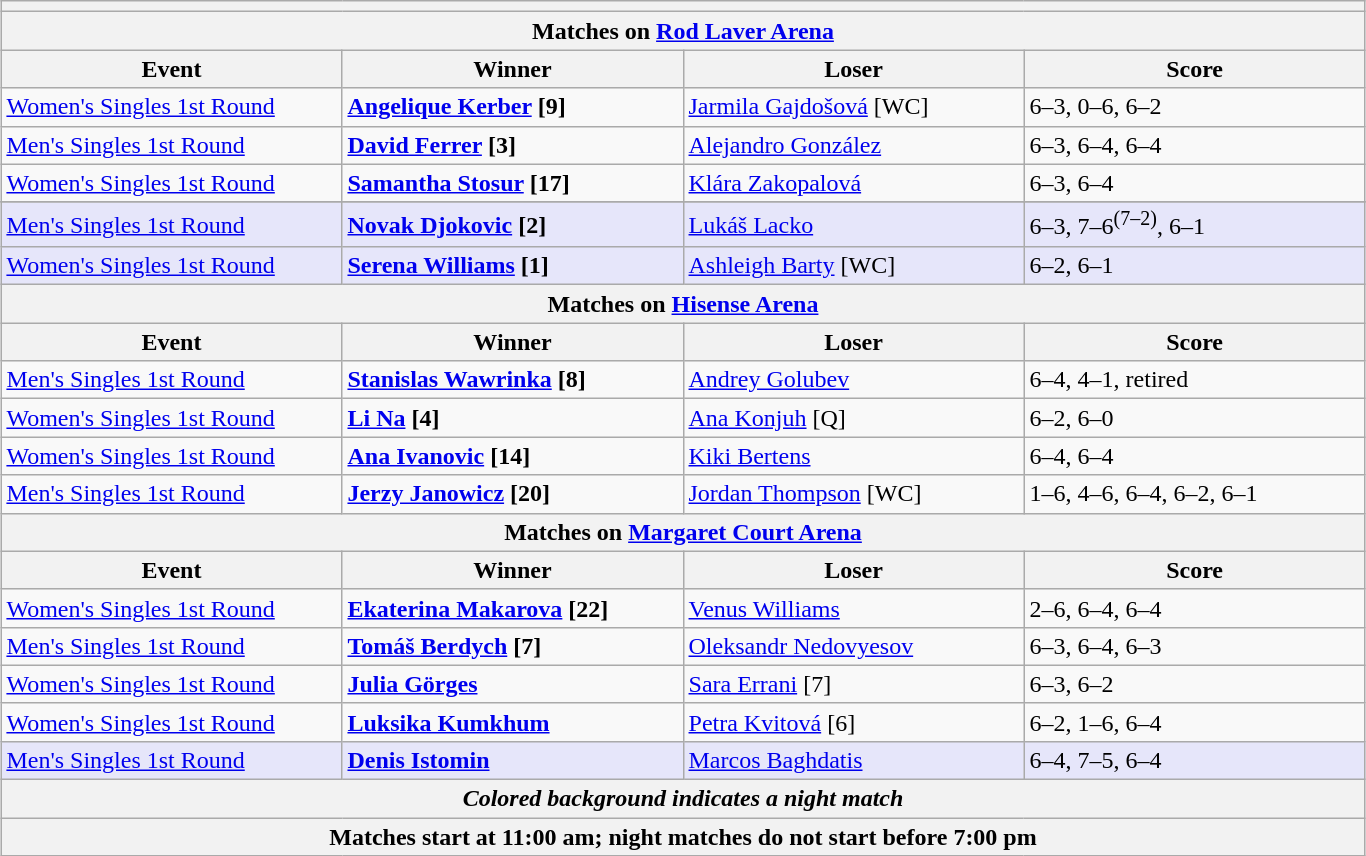<table class="wikitable collapsible uncollapsed" style="margin:1em auto;">
<tr>
<th colspan=4></th>
</tr>
<tr>
<th colspan=4><strong>Matches on <a href='#'>Rod Laver Arena</a></strong></th>
</tr>
<tr>
<th style="width:220px;">Event</th>
<th style="width:220px;">Winner</th>
<th style="width:220px;">Loser</th>
<th style="width:220px;">Score</th>
</tr>
<tr>
<td><a href='#'>Women's Singles 1st Round</a></td>
<td><strong> <a href='#'>Angelique Kerber</a> [9]</strong></td>
<td> <a href='#'>Jarmila Gajdošová</a> [WC]</td>
<td>6–3, 0–6, 6–2</td>
</tr>
<tr>
<td><a href='#'>Men's Singles 1st Round</a></td>
<td><strong> <a href='#'>David Ferrer</a> [3]</strong></td>
<td> <a href='#'>Alejandro González</a></td>
<td>6–3, 6–4, 6–4</td>
</tr>
<tr>
<td><a href='#'>Women's Singles 1st Round</a></td>
<td><strong> <a href='#'>Samantha Stosur</a> [17]</strong></td>
<td> <a href='#'>Klára Zakopalová</a></td>
<td>6–3, 6–4</td>
</tr>
<tr>
</tr>
<tr bgcolor=lavender>
<td><a href='#'>Men's Singles 1st Round</a></td>
<td><strong> <a href='#'>Novak Djokovic</a> [2]</strong></td>
<td> <a href='#'>Lukáš Lacko</a></td>
<td>6–3, 7–6<sup>(7–2)</sup>, 6–1</td>
</tr>
<tr bgcolor=lavender>
<td><a href='#'>Women's Singles 1st Round</a></td>
<td><strong> <a href='#'>Serena Williams</a> [1]</strong></td>
<td> <a href='#'>Ashleigh Barty</a> [WC]</td>
<td>6–2, 6–1</td>
</tr>
<tr>
<th colspan=4><strong>Matches on <a href='#'>Hisense Arena</a></strong></th>
</tr>
<tr>
<th style="width:220px;">Event</th>
<th style="width:220px;">Winner</th>
<th style="width:220px;">Loser</th>
<th style="width:220px;">Score</th>
</tr>
<tr>
<td><a href='#'>Men's Singles 1st Round</a></td>
<td><strong> <a href='#'>Stanislas Wawrinka</a> [8]</strong></td>
<td> <a href='#'>Andrey Golubev</a></td>
<td>6–4, 4–1, retired</td>
</tr>
<tr>
<td><a href='#'>Women's Singles 1st Round</a></td>
<td><strong> <a href='#'>Li Na</a> [4]</strong></td>
<td> <a href='#'>Ana Konjuh</a> [Q]</td>
<td>6–2, 6–0</td>
</tr>
<tr>
<td><a href='#'>Women's Singles 1st Round</a></td>
<td><strong> <a href='#'>Ana Ivanovic</a> [14]</strong></td>
<td> <a href='#'>Kiki Bertens</a></td>
<td>6–4, 6–4</td>
</tr>
<tr>
<td><a href='#'>Men's Singles 1st Round</a></td>
<td><strong> <a href='#'>Jerzy Janowicz</a> [20]</strong></td>
<td> <a href='#'>Jordan Thompson</a> [WC]</td>
<td>1–6, 4–6, 6–4, 6–2, 6–1</td>
</tr>
<tr>
<th colspan=4><strong>Matches on <a href='#'>Margaret Court Arena</a></strong></th>
</tr>
<tr>
<th style="width:220px;">Event</th>
<th style="width:220px;">Winner</th>
<th style="width:220px;">Loser</th>
<th style="width:220px;">Score</th>
</tr>
<tr>
<td><a href='#'>Women's Singles 1st Round</a></td>
<td><strong> <a href='#'>Ekaterina Makarova</a> [22]</strong></td>
<td> <a href='#'>Venus Williams</a></td>
<td>2–6, 6–4, 6–4</td>
</tr>
<tr>
<td><a href='#'>Men's Singles 1st Round</a></td>
<td><strong> <a href='#'>Tomáš Berdych</a> [7]</strong></td>
<td> <a href='#'>Oleksandr Nedovyesov</a></td>
<td>6–3, 6–4, 6–3</td>
</tr>
<tr>
<td><a href='#'>Women's Singles 1st Round</a></td>
<td><strong> <a href='#'>Julia Görges</a></strong></td>
<td> <a href='#'>Sara Errani</a> [7]</td>
<td>6–3, 6–2</td>
</tr>
<tr>
<td><a href='#'>Women's Singles 1st Round</a></td>
<td><strong> <a href='#'>Luksika Kumkhum</a></strong></td>
<td> <a href='#'>Petra Kvitová</a> [6]</td>
<td>6–2, 1–6, 6–4</td>
</tr>
<tr bgcolor=lavender>
<td><a href='#'>Men's Singles 1st Round</a></td>
<td><strong> <a href='#'>Denis Istomin</a></strong></td>
<td> <a href='#'>Marcos Baghdatis</a></td>
<td>6–4, 7–5, 6–4</td>
</tr>
<tr>
<th colspan=4><em>Colored background indicates a night match</em></th>
</tr>
<tr>
<th colspan=4>Matches start at 11:00 am; night matches do not start before 7:00 pm</th>
</tr>
</table>
